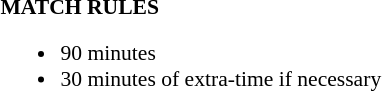<table width=100% style="font-size: 90%">
<tr>
<td width=50% valign=top><br><strong>MATCH RULES</strong><ul><li>90 minutes</li><li>30 minutes of extra-time if necessary</li></ul></td>
</tr>
</table>
